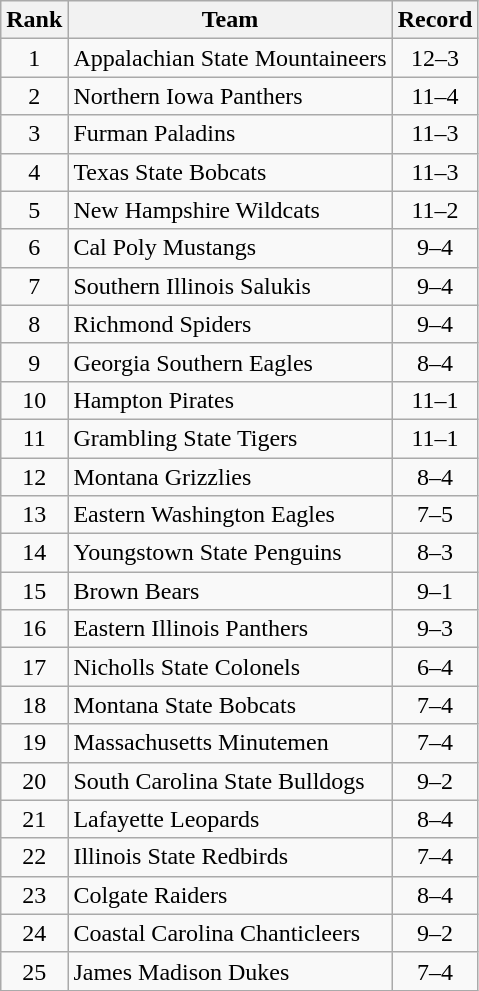<table class="wikitable">
<tr>
<th>Rank</th>
<th>Team</th>
<th>Record</th>
</tr>
<tr>
<td align="center">1</td>
<td>Appalachian State Mountaineers</td>
<td align="center">12–3</td>
</tr>
<tr>
<td align="center">2</td>
<td>Northern Iowa Panthers</td>
<td align="center">11–4</td>
</tr>
<tr>
<td align="center">3</td>
<td>Furman Paladins</td>
<td align="center">11–3</td>
</tr>
<tr>
<td align="center">4</td>
<td>Texas State Bobcats</td>
<td align="center">11–3</td>
</tr>
<tr>
<td align="center">5</td>
<td>New Hampshire Wildcats</td>
<td align="center">11–2</td>
</tr>
<tr>
<td align="center">6</td>
<td>Cal Poly Mustangs</td>
<td align="center">9–4</td>
</tr>
<tr>
<td align="center">7</td>
<td>Southern Illinois Salukis</td>
<td align="center">9–4</td>
</tr>
<tr>
<td align="center">8</td>
<td>Richmond Spiders</td>
<td align="center">9–4</td>
</tr>
<tr>
<td align="center">9</td>
<td>Georgia Southern Eagles</td>
<td align="center">8–4</td>
</tr>
<tr>
<td align="center">10</td>
<td>Hampton Pirates</td>
<td align="center">11–1</td>
</tr>
<tr>
<td align="center">11</td>
<td>Grambling State Tigers</td>
<td align="center">11–1</td>
</tr>
<tr>
<td align="center">12</td>
<td>Montana Grizzlies</td>
<td align="center">8–4</td>
</tr>
<tr>
<td align="center">13</td>
<td>Eastern Washington Eagles</td>
<td align="center">7–5</td>
</tr>
<tr>
<td align="center">14</td>
<td>Youngstown State Penguins</td>
<td align="center">8–3</td>
</tr>
<tr>
<td align="center">15</td>
<td>Brown Bears</td>
<td align="center">9–1</td>
</tr>
<tr>
<td align="center">16</td>
<td>Eastern Illinois Panthers</td>
<td align="center">9–3</td>
</tr>
<tr>
<td align="center">17</td>
<td>Nicholls State Colonels</td>
<td align="center">6–4</td>
</tr>
<tr>
<td align="center">18</td>
<td>Montana State Bobcats</td>
<td align="center">7–4</td>
</tr>
<tr>
<td align="center">19</td>
<td>Massachusetts Minutemen</td>
<td align="center">7–4</td>
</tr>
<tr>
<td align="center">20</td>
<td>South Carolina State Bulldogs</td>
<td align="center">9–2</td>
</tr>
<tr>
<td align="center">21</td>
<td>Lafayette Leopards</td>
<td align="center">8–4</td>
</tr>
<tr>
<td align="center">22</td>
<td>Illinois State Redbirds</td>
<td align="center">7–4</td>
</tr>
<tr>
<td align="center">23</td>
<td>Colgate Raiders</td>
<td align="center">8–4</td>
</tr>
<tr>
<td align="center">24</td>
<td>Coastal Carolina Chanticleers</td>
<td align="center">9–2</td>
</tr>
<tr>
<td align="center">25</td>
<td>James Madison Dukes</td>
<td align="center">7–4</td>
</tr>
</table>
